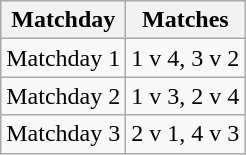<table class="wikitable" style="text-align:center">
<tr>
<th>Matchday</th>
<th>Matches</th>
</tr>
<tr>
<td>Matchday 1</td>
<td>1 v 4, 3 v 2</td>
</tr>
<tr>
<td>Matchday 2</td>
<td>1 v 3, 2 v 4</td>
</tr>
<tr>
<td>Matchday 3</td>
<td>2 v 1, 4 v 3</td>
</tr>
</table>
